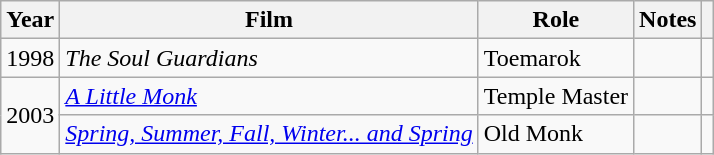<table class="wikitable sortable">
<tr>
<th>Year</th>
<th>Film</th>
<th>Role</th>
<th>Notes</th>
<th></th>
</tr>
<tr>
<td>1998</td>
<td><em>The Soul Guardians</em></td>
<td>Toemarok</td>
<td></td>
<td></td>
</tr>
<tr>
<td rowspan="2">2003</td>
<td><em><a href='#'>A Little Monk</a></em></td>
<td>Temple Master</td>
<td></td>
<td></td>
</tr>
<tr>
<td><em><a href='#'>Spring, Summer, Fall, Winter... and Spring</a></em></td>
<td>Old Monk</td>
<td></td>
<td></td>
</tr>
</table>
